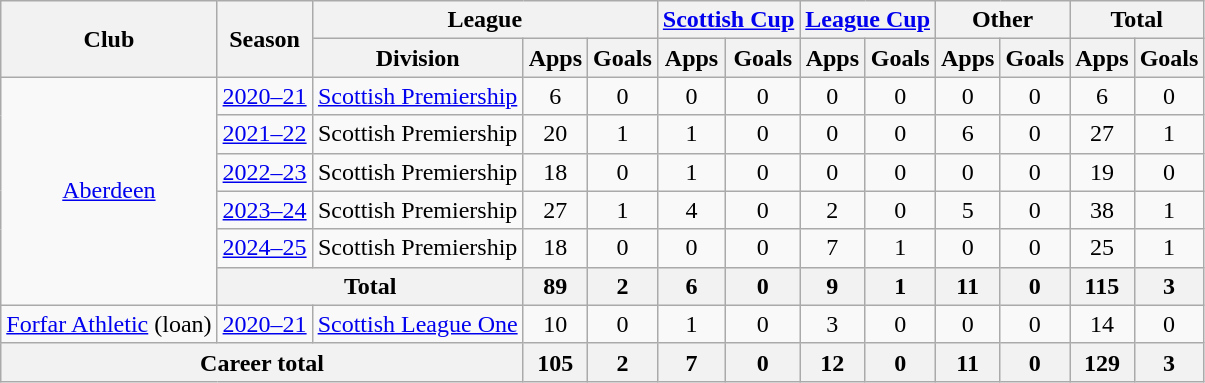<table class="wikitable" style="text-align: center;">
<tr>
<th rowspan="2">Club</th>
<th rowspan="2">Season</th>
<th colspan="3">League</th>
<th colspan="2"><a href='#'>Scottish Cup</a></th>
<th colspan="2"><a href='#'>League Cup</a></th>
<th colspan="2">Other</th>
<th colspan="2">Total</th>
</tr>
<tr>
<th>Division</th>
<th>Apps</th>
<th>Goals</th>
<th>Apps</th>
<th>Goals</th>
<th>Apps</th>
<th>Goals</th>
<th>Apps</th>
<th>Goals</th>
<th>Apps</th>
<th>Goals</th>
</tr>
<tr>
<td rowspan="6"><a href='#'>Aberdeen</a></td>
<td><a href='#'>2020–21</a></td>
<td><a href='#'>Scottish Premiership</a></td>
<td>6</td>
<td>0</td>
<td>0</td>
<td>0</td>
<td>0</td>
<td>0</td>
<td>0</td>
<td>0</td>
<td>6</td>
<td>0</td>
</tr>
<tr>
<td><a href='#'>2021–22</a></td>
<td>Scottish Premiership</td>
<td>20</td>
<td>1</td>
<td>1</td>
<td>0</td>
<td>0</td>
<td>0</td>
<td>6</td>
<td>0</td>
<td>27</td>
<td>1</td>
</tr>
<tr>
<td><a href='#'>2022–23</a></td>
<td>Scottish Premiership</td>
<td>18</td>
<td 1>0</td>
<td>1</td>
<td>0</td>
<td>0</td>
<td>0</td>
<td>0</td>
<td>0</td>
<td>19</td>
<td>0</td>
</tr>
<tr>
<td><a href='#'>2023–24</a></td>
<td>Scottish Premiership</td>
<td>27</td>
<td>1</td>
<td>4</td>
<td>0</td>
<td>2</td>
<td>0</td>
<td>5</td>
<td>0</td>
<td>38</td>
<td>1</td>
</tr>
<tr>
<td><a href='#'>2024–25</a></td>
<td>Scottish Premiership</td>
<td>18</td>
<td>0</td>
<td>0</td>
<td>0</td>
<td>7</td>
<td>1</td>
<td>0</td>
<td>0</td>
<td>25</td>
<td>1</td>
</tr>
<tr>
<th colspan="2">Total</th>
<th>89</th>
<th>2</th>
<th>6</th>
<th>0</th>
<th>9</th>
<th>1</th>
<th>11</th>
<th>0</th>
<th>115</th>
<th>3</th>
</tr>
<tr>
<td><a href='#'>Forfar Athletic</a> (loan)</td>
<td><a href='#'>2020–21</a></td>
<td><a href='#'>Scottish League One</a></td>
<td>10</td>
<td>0</td>
<td>1</td>
<td>0</td>
<td>3</td>
<td>0</td>
<td>0</td>
<td>0</td>
<td>14</td>
<td>0</td>
</tr>
<tr>
<th colspan="3">Career total</th>
<th>105</th>
<th>2</th>
<th>7</th>
<th>0</th>
<th>12</th>
<th>0</th>
<th>11</th>
<th>0</th>
<th>129</th>
<th>3</th>
</tr>
</table>
